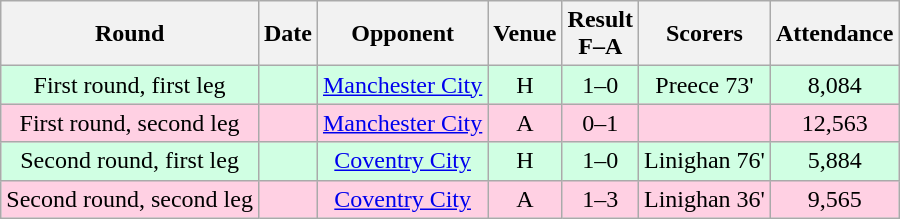<table class="wikitable sortable" style="text-align:center;">
<tr>
<th>Round</th>
<th>Date</th>
<th>Opponent</th>
<th>Venue</th>
<th>Result<br>F–A</th>
<th class=unsortable>Scorers</th>
<th>Attendance</th>
</tr>
<tr bgcolor="#d0ffe3">
<td>First round, first leg</td>
<td></td>
<td><a href='#'>Manchester City</a></td>
<td>H</td>
<td>1–0</td>
<td>Preece 73'</td>
<td>8,084</td>
</tr>
<tr bgcolor="#ffd0e3">
<td>First round, second leg</td>
<td></td>
<td><a href='#'>Manchester City</a></td>
<td>A</td>
<td>0–1 <br></td>
<td></td>
<td>12,563</td>
</tr>
<tr bgcolor="#d0ffe3">
<td>Second round, first leg</td>
<td></td>
<td><a href='#'>Coventry City</a></td>
<td>H</td>
<td>1–0</td>
<td>Linighan 76'</td>
<td>5,884</td>
</tr>
<tr bgcolor="#ffd0e3">
<td>Second round, second leg</td>
<td></td>
<td><a href='#'>Coventry City</a></td>
<td>A</td>
<td>1–3</td>
<td>Linighan 36'</td>
<td>9,565</td>
</tr>
</table>
